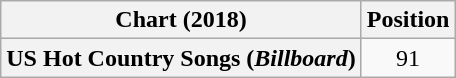<table class="wikitable sortable plainrowheaders" style="text-align:center">
<tr>
<th scope="col">Chart (2018)</th>
<th scope="col">Position</th>
</tr>
<tr>
<th scope="row">US Hot Country Songs (<em>Billboard</em>)</th>
<td>91</td>
</tr>
</table>
